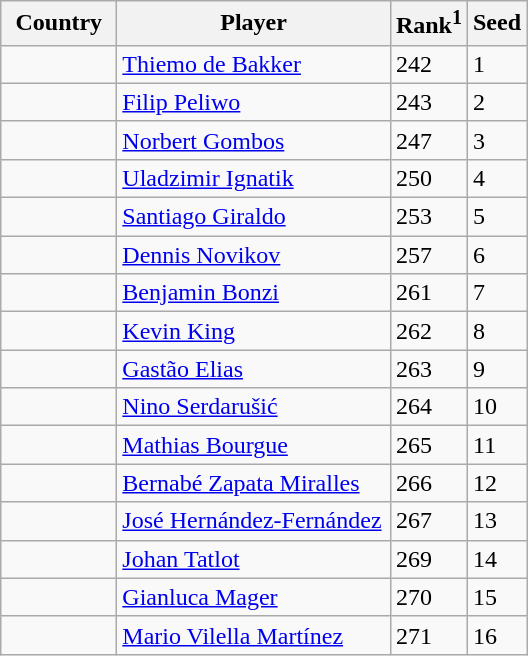<table class="sortable wikitable">
<tr>
<th width="70">Country</th>
<th width="175">Player</th>
<th>Rank<sup>1</sup></th>
<th>Seed</th>
</tr>
<tr>
<td></td>
<td><a href='#'>Thiemo de Bakker</a></td>
<td>242</td>
<td>1</td>
</tr>
<tr>
<td></td>
<td><a href='#'>Filip Peliwo</a></td>
<td>243</td>
<td>2</td>
</tr>
<tr>
<td></td>
<td><a href='#'>Norbert Gombos</a></td>
<td>247</td>
<td>3</td>
</tr>
<tr>
<td></td>
<td><a href='#'>Uladzimir Ignatik</a></td>
<td>250</td>
<td>4</td>
</tr>
<tr>
<td></td>
<td><a href='#'>Santiago Giraldo</a></td>
<td>253</td>
<td>5</td>
</tr>
<tr>
<td></td>
<td><a href='#'>Dennis Novikov</a></td>
<td>257</td>
<td>6</td>
</tr>
<tr>
<td></td>
<td><a href='#'>Benjamin Bonzi</a></td>
<td>261</td>
<td>7</td>
</tr>
<tr>
<td></td>
<td><a href='#'>Kevin King</a></td>
<td>262</td>
<td>8</td>
</tr>
<tr>
<td></td>
<td><a href='#'>Gastão Elias</a></td>
<td>263</td>
<td>9</td>
</tr>
<tr>
<td></td>
<td><a href='#'>Nino Serdarušić</a></td>
<td>264</td>
<td>10</td>
</tr>
<tr>
<td></td>
<td><a href='#'>Mathias Bourgue</a></td>
<td>265</td>
<td>11</td>
</tr>
<tr>
<td></td>
<td><a href='#'>Bernabé Zapata Miralles</a></td>
<td>266</td>
<td>12</td>
</tr>
<tr>
<td></td>
<td><a href='#'>José Hernández-Fernández</a></td>
<td>267</td>
<td>13</td>
</tr>
<tr>
<td></td>
<td><a href='#'>Johan Tatlot</a></td>
<td>269</td>
<td>14</td>
</tr>
<tr>
<td></td>
<td><a href='#'>Gianluca Mager</a></td>
<td>270</td>
<td>15</td>
</tr>
<tr>
<td></td>
<td><a href='#'>Mario Vilella Martínez</a></td>
<td>271</td>
<td>16</td>
</tr>
</table>
